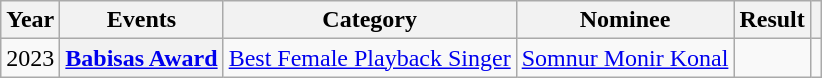<table class="wikitable">
<tr>
<th>Year</th>
<th>Events</th>
<th>Category</th>
<th>Nominee</th>
<th>Result</th>
<th></th>
</tr>
<tr>
<td>2023</td>
<th><a href='#'>Babisas Award</a></th>
<td><a href='#'>Best Female Playback Singer</a></td>
<td><a href='#'>Somnur Monir Konal</a></td>
<td></td>
<td></td>
</tr>
</table>
